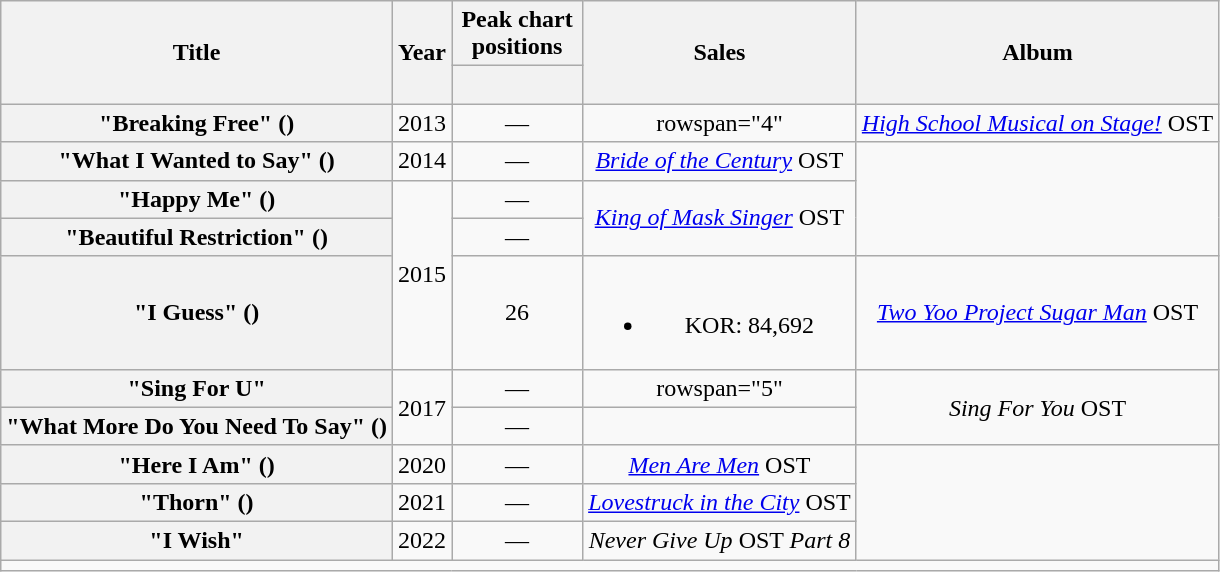<table class="wikitable plainrowheaders" style="text-align:center">
<tr>
<th scope="col" rowspan="2">Title</th>
<th scope="col" rowspan="2">Year</th>
<th scope="col" style="width:5em">Peak chart positions</th>
<th scope="col" rowspan="2">Sales</th>
<th scope="col" rowspan="2">Album</th>
</tr>
<tr>
<th><br></th>
</tr>
<tr>
<th scope="row">"Breaking Free" ()<br></th>
<td>2013</td>
<td>—</td>
<td>rowspan="4" </td>
<td><em><a href='#'>High School Musical on Stage!</a></em> OST</td>
</tr>
<tr>
<th scope="row">"What I Wanted to Say" ()</th>
<td>2014</td>
<td>—</td>
<td><em><a href='#'>Bride of the Century</a></em> OST</td>
</tr>
<tr>
<th scope="row">"Happy Me" ()<br></th>
<td rowspan="3">2015</td>
<td>—</td>
<td rowspan="2"><em><a href='#'>King of Mask Singer</a></em> OST</td>
</tr>
<tr>
<th scope="row">"Beautiful Restriction" ()</th>
<td>—</td>
</tr>
<tr>
<th scope="row">"I Guess" ()<br></th>
<td>26</td>
<td><br><ul><li>KOR: 84,692</li></ul></td>
<td><em><a href='#'>Two Yoo Project Sugar Man</a></em> OST</td>
</tr>
<tr>
<th scope="row">"Sing For U"<br></th>
<td rowspan="2">2017</td>
<td>—</td>
<td>rowspan="5" </td>
<td rowspan="2"><em>Sing For You</em> OST</td>
</tr>
<tr>
<th scope="row">"What More Do You Need To Say" ()</th>
<td>—</td>
</tr>
<tr>
<th scope="row">"Here I Am" ()</th>
<td>2020</td>
<td>—</td>
<td><em><a href='#'>Men Are Men</a></em> OST</td>
</tr>
<tr>
<th scope="row">"Thorn" ()</th>
<td>2021</td>
<td>—</td>
<td><em><a href='#'>Lovestruck in the City</a></em> OST</td>
</tr>
<tr>
<th scope="row">"I Wish"</th>
<td>2022</td>
<td>—</td>
<td><em>Never Give Up</em> OST <em>Part 8</em></td>
</tr>
<tr>
<td colspan="5"></td>
</tr>
</table>
